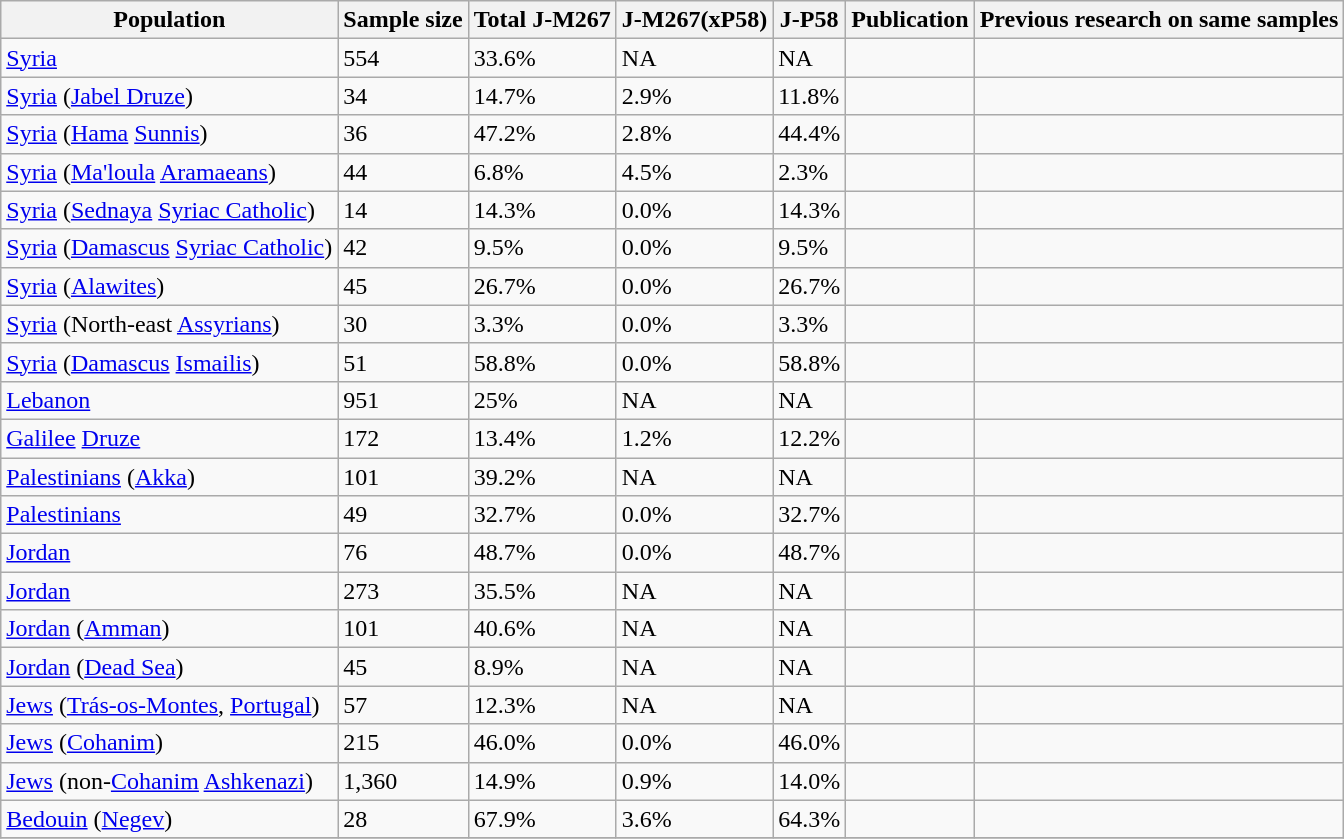<table class="wikitable sortable mw-collapsible">
<tr>
<th>Population</th>
<th>Sample size</th>
<th>Total J-M267</th>
<th>J-M267(xP58)</th>
<th>J-P58</th>
<th>Publication</th>
<th>Previous research on same samples</th>
</tr>
<tr>
<td><a href='#'>Syria</a></td>
<td>554</td>
<td>33.6%</td>
<td>NA</td>
<td>NA</td>
<td></td>
<td></td>
</tr>
<tr>
<td><a href='#'>Syria</a> (<a href='#'>Jabel Druze</a>)</td>
<td>34</td>
<td>14.7%</td>
<td>2.9%</td>
<td>11.8%</td>
<td></td>
<td></td>
</tr>
<tr>
<td><a href='#'>Syria</a> (<a href='#'>Hama</a> <a href='#'>Sunnis</a>)</td>
<td>36</td>
<td>47.2%</td>
<td>2.8%</td>
<td>44.4%</td>
<td></td>
<td></td>
</tr>
<tr>
<td><a href='#'>Syria</a> (<a href='#'>Ma'loula</a> <a href='#'>Aramaeans</a>)</td>
<td>44</td>
<td>6.8%</td>
<td>4.5%</td>
<td>2.3%</td>
<td></td>
<td></td>
</tr>
<tr>
<td><a href='#'>Syria</a> (<a href='#'>Sednaya</a> <a href='#'>Syriac Catholic</a>)</td>
<td>14</td>
<td>14.3%</td>
<td>0.0%</td>
<td>14.3%</td>
<td></td>
<td></td>
</tr>
<tr>
<td><a href='#'>Syria</a> (<a href='#'>Damascus</a> <a href='#'>Syriac Catholic</a>)</td>
<td>42</td>
<td>9.5%</td>
<td>0.0%</td>
<td>9.5%</td>
<td></td>
<td></td>
</tr>
<tr>
<td><a href='#'>Syria</a> (<a href='#'>Alawites</a>)</td>
<td>45</td>
<td>26.7%</td>
<td>0.0%</td>
<td>26.7%</td>
<td></td>
<td></td>
</tr>
<tr>
<td><a href='#'>Syria</a> (North-east <a href='#'>Assyrians</a>)</td>
<td>30</td>
<td>3.3%</td>
<td>0.0%</td>
<td>3.3%</td>
<td></td>
<td></td>
</tr>
<tr>
<td><a href='#'>Syria</a> (<a href='#'>Damascus</a> <a href='#'>Ismailis</a>)</td>
<td>51</td>
<td>58.8%</td>
<td>0.0%</td>
<td>58.8%</td>
<td></td>
<td></td>
</tr>
<tr>
<td><a href='#'>Lebanon</a></td>
<td>951</td>
<td>25%</td>
<td>NA</td>
<td>NA</td>
<td></td>
<td></td>
</tr>
<tr>
<td><a href='#'>Galilee</a> <a href='#'>Druze</a></td>
<td>172</td>
<td>13.4%</td>
<td>1.2%</td>
<td>12.2%</td>
<td></td>
<td></td>
</tr>
<tr>
<td><a href='#'>Palestinians</a> (<a href='#'>Akka</a>)</td>
<td>101</td>
<td>39.2%</td>
<td>NA</td>
<td>NA</td>
<td></td>
<td></td>
</tr>
<tr>
<td><a href='#'>Palestinians</a></td>
<td>49</td>
<td>32.7%</td>
<td>0.0%</td>
<td>32.7%</td>
<td></td>
<td></td>
</tr>
<tr>
<td><a href='#'>Jordan</a></td>
<td>76</td>
<td>48.7%</td>
<td>0.0%</td>
<td>48.7%</td>
<td></td>
<td></td>
</tr>
<tr>
<td><a href='#'>Jordan</a></td>
<td>273</td>
<td>35.5%</td>
<td>NA</td>
<td>NA</td>
<td></td>
<td></td>
</tr>
<tr>
<td><a href='#'>Jordan</a> (<a href='#'>Amman</a>)</td>
<td>101</td>
<td>40.6%</td>
<td>NA</td>
<td>NA</td>
<td></td>
<td></td>
</tr>
<tr>
<td><a href='#'>Jordan</a> (<a href='#'>Dead Sea</a>)</td>
<td>45</td>
<td>8.9%</td>
<td>NA</td>
<td>NA</td>
<td></td>
<td></td>
</tr>
<tr>
<td><a href='#'>Jews</a> (<a href='#'>Trás-os-Montes</a>, <a href='#'>Portugal</a>)</td>
<td>57</td>
<td>12.3%</td>
<td>NA</td>
<td>NA</td>
<td></td>
<td></td>
</tr>
<tr>
<td><a href='#'>Jews</a> (<a href='#'>Cohanim</a>)</td>
<td>215</td>
<td>46.0%</td>
<td>0.0%</td>
<td>46.0%</td>
<td></td>
<td></td>
</tr>
<tr>
<td><a href='#'>Jews</a> (non-<a href='#'>Cohanim</a> <a href='#'>Ashkenazi</a>)</td>
<td>1,360</td>
<td>14.9%</td>
<td>0.9%</td>
<td>14.0%</td>
<td></td>
<td></td>
</tr>
<tr>
<td><a href='#'>Bedouin</a> (<a href='#'>Negev</a>)</td>
<td>28</td>
<td>67.9%</td>
<td>3.6%</td>
<td>64.3%</td>
<td></td>
<td></td>
</tr>
<tr>
</tr>
</table>
